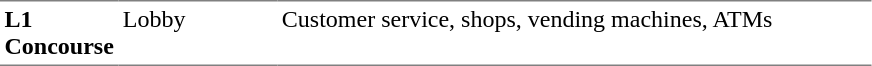<table table border=0 cellspacing=0 cellpadding=3>
<tr>
<td style="border-bottom:solid 1px gray; border-top:solid 1px gray;" valign=top width=50><strong>L1<br>Concourse</strong></td>
<td style="border-bottom:solid 1px gray; border-top:solid 1px gray;" valign=top width=100>Lobby</td>
<td style="border-bottom:solid 1px gray; border-top:solid 1px gray;" valign=top width=390>Customer service, shops, vending machines, ATMs</td>
</tr>
</table>
